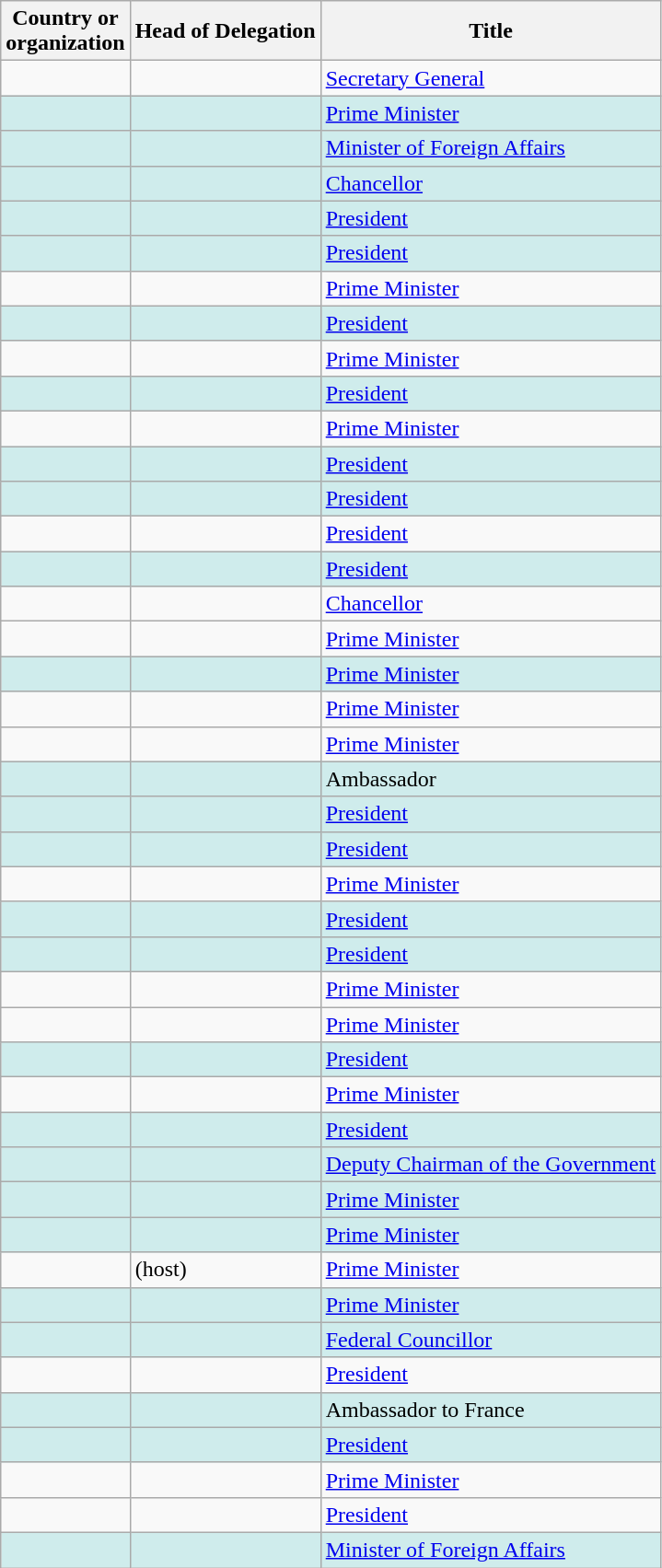<table class="wikitable sortable">
<tr>
<th>Country or<br>organization</th>
<th>Head of Delegation</th>
<th>Title</th>
</tr>
<tr>
<td><strong></strong></td>
<td></td>
<td><a href='#'>Secretary General</a></td>
</tr>
<tr bgcolor="#CFECEC"|>
<td></td>
<td></td>
<td><a href='#'>Prime Minister</a></td>
</tr>
<tr bgcolor="#CFECEC"|>
<td></td>
<td></td>
<td><a href='#'>Minister of Foreign Affairs</a></td>
</tr>
<tr bgcolor="#CFECEC"|>
<td></td>
<td></td>
<td><a href='#'>Chancellor</a></td>
</tr>
<tr bgcolor="#CFECEC"|>
<td></td>
<td></td>
<td><a href='#'>President</a></td>
</tr>
<tr bgcolor="#CFECEC"|>
<td></td>
<td></td>
<td><a href='#'>President</a></td>
</tr>
<tr>
<td></td>
<td></td>
<td><a href='#'>Prime Minister</a></td>
</tr>
<tr bgcolor="#CFECEC"|>
<td></td>
<td></td>
<td><a href='#'>President</a></td>
</tr>
<tr>
<td></td>
<td></td>
<td><a href='#'>Prime Minister</a></td>
</tr>
<tr bgcolor="#CFECEC"|>
<td></td>
<td></td>
<td><a href='#'>President</a></td>
</tr>
<tr>
<td></td>
<td></td>
<td><a href='#'>Prime Minister</a></td>
</tr>
<tr bgcolor="#CFECEC"|>
<td></td>
<td></td>
<td><a href='#'>President</a></td>
</tr>
<tr bgcolor="#CFECEC"|>
<td></td>
<td></td>
<td><a href='#'>President</a></td>
</tr>
<tr>
<td></td>
<td></td>
<td><a href='#'>President</a></td>
</tr>
<tr bgcolor="#CFECEC"|>
<td></td>
<td></td>
<td><a href='#'>President</a></td>
</tr>
<tr>
<td></td>
<td></td>
<td><a href='#'>Chancellor</a></td>
</tr>
<tr>
<td></td>
<td></td>
<td><a href='#'>Prime Minister</a></td>
</tr>
<tr bgcolor="#CFECEC"|>
<td></td>
<td></td>
<td><a href='#'>Prime Minister</a></td>
</tr>
<tr>
<td></td>
<td></td>
<td><a href='#'>Prime Minister</a></td>
</tr>
<tr>
<td></td>
<td></td>
<td><a href='#'>Prime Minister</a></td>
</tr>
<tr bgcolor="#CFECEC"|>
<td></td>
<td></td>
<td>Ambassador</td>
</tr>
<tr bgcolor="#CFECEC"|>
<td></td>
<td></td>
<td><a href='#'>President</a></td>
</tr>
<tr bgcolor="#CFECEC"|>
<td></td>
<td></td>
<td><a href='#'>President</a></td>
</tr>
<tr>
<td></td>
<td></td>
<td><a href='#'>Prime Minister</a></td>
</tr>
<tr bgcolor="#CFECEC"|>
<td></td>
<td></td>
<td><a href='#'>President</a></td>
</tr>
<tr bgcolor="#CFECEC">
<td></td>
<td></td>
<td><a href='#'>President</a></td>
</tr>
<tr>
<td></td>
<td></td>
<td><a href='#'>Prime Minister</a></td>
</tr>
<tr>
<td></td>
<td></td>
<td><a href='#'>Prime Minister</a></td>
</tr>
<tr bgcolor="#CFECEC">
<td></td>
<td></td>
<td><a href='#'>President</a></td>
</tr>
<tr>
<td></td>
<td></td>
<td><a href='#'>Prime Minister</a></td>
</tr>
<tr bgcolor="#CFECEC">
<td></td>
<td></td>
<td><a href='#'>President</a></td>
</tr>
<tr bgcolor="#CFECEC">
<td></td>
<td></td>
<td><a href='#'>Deputy Chairman of the Government</a></td>
</tr>
<tr bgcolor="#CFECEC">
<td></td>
<td></td>
<td><a href='#'>Prime Minister</a></td>
</tr>
<tr bgcolor="#CFECEC">
<td></td>
<td></td>
<td><a href='#'>Prime Minister</a></td>
</tr>
<tr>
<td></td>
<td> (host)</td>
<td><a href='#'>Prime Minister</a></td>
</tr>
<tr bgcolor="#CFECEC"|>
<td></td>
<td></td>
<td><a href='#'>Prime Minister</a></td>
</tr>
<tr bgcolor="#CFECEC"|>
<td></td>
<td></td>
<td><a href='#'>Federal Councillor</a></td>
</tr>
<tr>
<td></td>
<td></td>
<td><a href='#'>President</a></td>
</tr>
<tr bgcolor="#CFECEC"|>
<td></td>
<td></td>
<td>Ambassador to France</td>
</tr>
<tr bgcolor="#CFECEC"|>
<td></td>
<td></td>
<td><a href='#'>President</a></td>
</tr>
<tr>
<td></td>
<td></td>
<td><a href='#'>Prime Minister</a></td>
</tr>
<tr>
<td></td>
<td></td>
<td><a href='#'>President</a></td>
</tr>
<tr bgcolor="#CFECEC"|>
<td></td>
<td></td>
<td><a href='#'>Minister of Foreign Affairs</a></td>
</tr>
</table>
